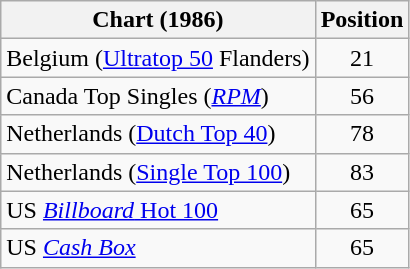<table class="wikitable sortable">
<tr>
<th>Chart (1986)</th>
<th>Position</th>
</tr>
<tr>
<td>Belgium (<a href='#'>Ultratop 50</a> Flanders)</td>
<td align="center">21</td>
</tr>
<tr>
<td>Canada Top Singles (<em><a href='#'>RPM</a></em>)</td>
<td align="center">56</td>
</tr>
<tr>
<td>Netherlands (<a href='#'>Dutch Top 40</a>)</td>
<td align="center">78</td>
</tr>
<tr>
<td>Netherlands (<a href='#'>Single Top 100</a>)</td>
<td align="center">83</td>
</tr>
<tr>
<td>US <a href='#'><em>Billboard</em> Hot 100</a></td>
<td align="center">65</td>
</tr>
<tr>
<td>US <em><a href='#'>Cash Box</a></em></td>
<td align="center">65</td>
</tr>
</table>
